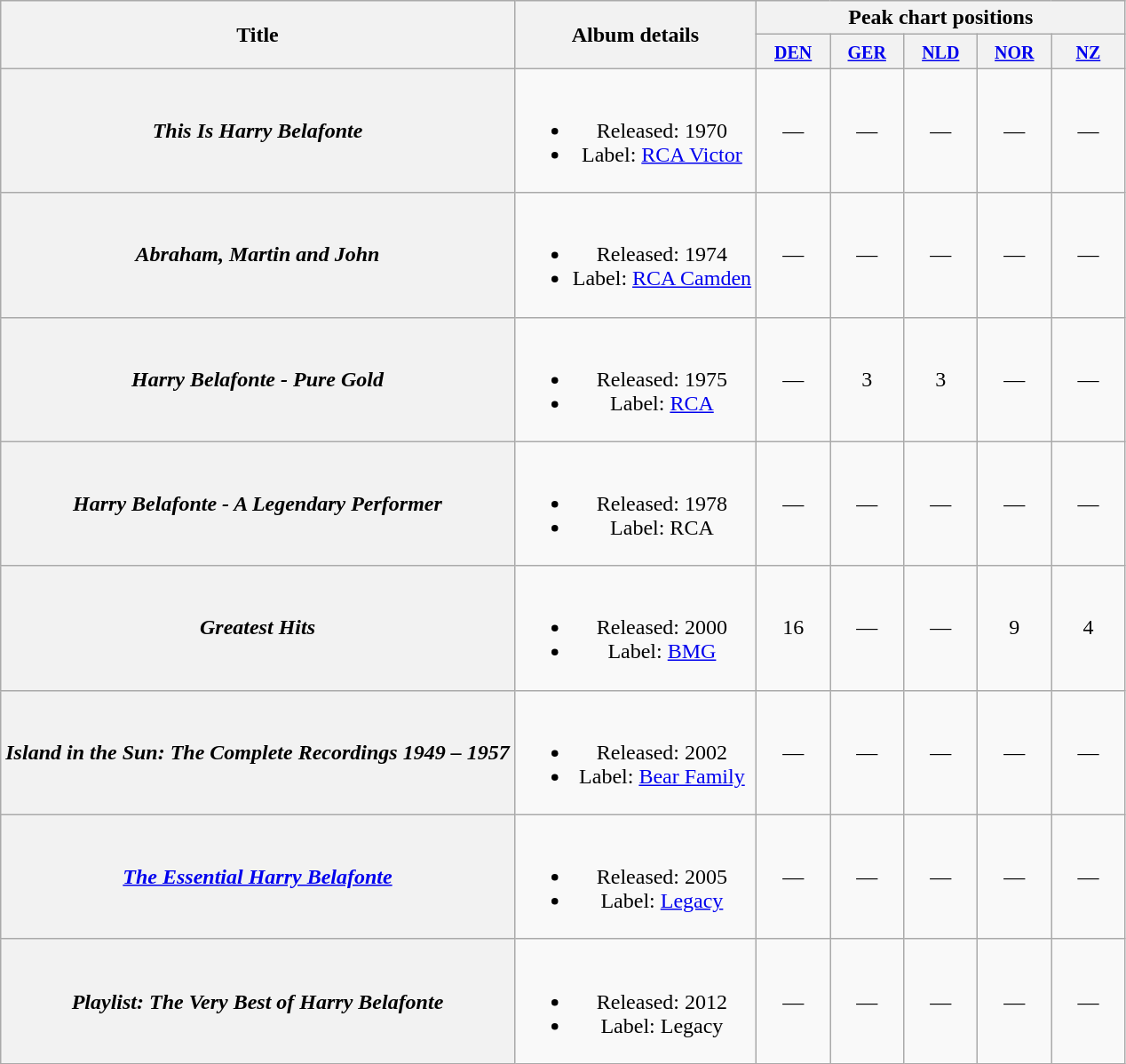<table class="wikitable plainrowheaders" style="text-align:center;">
<tr>
<th rowspan="2">Title</th>
<th rowspan="2">Album details</th>
<th colspan="5">Peak chart positions</th>
</tr>
<tr>
<th style="width:3em;"><small><a href='#'>DEN</a></small><br></th>
<th style="width:3em;"><small><a href='#'>GER</a></small><br></th>
<th style="width:3em;"><small><a href='#'>NLD</a></small><br></th>
<th style="width:3em;"><small><a href='#'>NOR</a></small><br></th>
<th style="width:3em;"><small><a href='#'>NZ</a></small><br></th>
</tr>
<tr>
<th scope="row"><em>This Is Harry Belafonte</em></th>
<td><br><ul><li>Released: 1970</li><li>Label: <a href='#'>RCA Victor</a></li></ul></td>
<td>—</td>
<td>—</td>
<td>—</td>
<td>—</td>
<td>—</td>
</tr>
<tr>
<th scope="row"><em>Abraham, Martin and John</em></th>
<td><br><ul><li>Released: 1974</li><li>Label: <a href='#'>RCA Camden</a></li></ul></td>
<td>—</td>
<td>—</td>
<td>—</td>
<td>—</td>
<td>—</td>
</tr>
<tr>
<th scope="row"><em>Harry Belafonte - Pure Gold</em></th>
<td><br><ul><li>Released: 1975</li><li>Label: <a href='#'>RCA</a></li></ul></td>
<td>—</td>
<td>3</td>
<td>3</td>
<td>—</td>
<td>—</td>
</tr>
<tr>
<th scope="row"><em>Harry Belafonte - A Legendary Performer</em></th>
<td><br><ul><li>Released: 1978</li><li>Label: RCA</li></ul></td>
<td>—</td>
<td>—</td>
<td>—</td>
<td>—</td>
<td>—</td>
</tr>
<tr>
<th scope="row"><em>Greatest Hits</em></th>
<td><br><ul><li>Released: 2000</li><li>Label: <a href='#'>BMG</a></li></ul></td>
<td>16</td>
<td>—</td>
<td>—</td>
<td>9</td>
<td>4</td>
</tr>
<tr>
<th scope="row"><em>Island in the Sun: The Complete Recordings 1949 – 1957</em></th>
<td><br><ul><li>Released: 2002</li><li>Label: <a href='#'>Bear Family</a></li></ul></td>
<td>—</td>
<td>—</td>
<td>—</td>
<td>—</td>
<td>—</td>
</tr>
<tr>
<th scope="row"><em><a href='#'>The Essential Harry Belafonte</a></em></th>
<td><br><ul><li>Released: 2005</li><li>Label: <a href='#'>Legacy</a></li></ul></td>
<td>—</td>
<td>—</td>
<td>—</td>
<td>—</td>
<td>—</td>
</tr>
<tr>
<th scope="row"><em>Playlist: The Very Best of Harry Belafonte</em></th>
<td><br><ul><li>Released: 2012</li><li>Label: Legacy</li></ul></td>
<td>—</td>
<td>—</td>
<td>—</td>
<td>—</td>
<td>—</td>
</tr>
</table>
